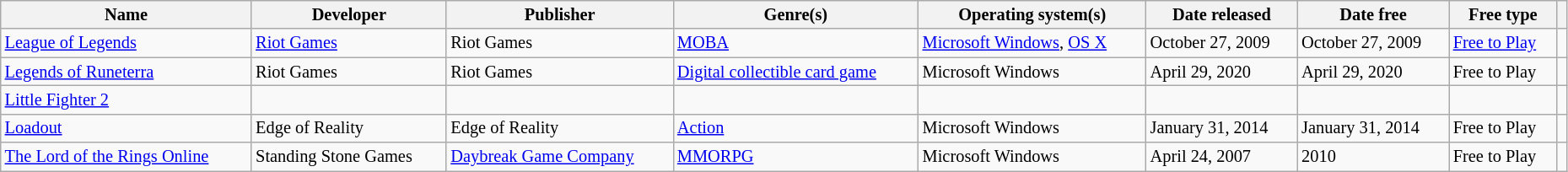<table class="wikitable sortable" style="font-size:85%; width:98%">
<tr>
<th>Name</th>
<th>Developer</th>
<th>Publisher</th>
<th>Genre(s)</th>
<th>Operating system(s)</th>
<th>Date released</th>
<th>Date free</th>
<th>Free type</th>
<th></th>
</tr>
<tr>
<td><a href='#'>League of Legends</a></td>
<td><a href='#'>Riot Games</a></td>
<td>Riot Games</td>
<td><a href='#'>MOBA</a></td>
<td><a href='#'>Microsoft Windows</a>, <a href='#'>OS X</a></td>
<td>October 27, 2009</td>
<td>October 27, 2009</td>
<td><a href='#'>Free to Play</a></td>
<td></td>
</tr>
<tr>
<td><a href='#'>Legends of Runeterra</a></td>
<td>Riot Games</td>
<td>Riot Games</td>
<td><a href='#'>Digital collectible card game</a></td>
<td>Microsoft Windows</td>
<td>April 29, 2020</td>
<td>April 29, 2020</td>
<td>Free to Play</td>
<td></td>
</tr>
<tr>
<td><a href='#'>Little Fighter 2</a></td>
<td></td>
<td></td>
<td></td>
<td></td>
<td></td>
<td></td>
<td></td>
<td></td>
</tr>
<tr>
<td><a href='#'>Loadout</a></td>
<td>Edge of Reality</td>
<td>Edge of Reality</td>
<td><a href='#'>Action</a></td>
<td>Microsoft Windows</td>
<td>January 31, 2014</td>
<td>January 31, 2014</td>
<td>Free to Play</td>
<td></td>
</tr>
<tr>
<td><a href='#'>The Lord of the Rings Online</a></td>
<td>Standing Stone Games</td>
<td><a href='#'>Daybreak Game Company</a></td>
<td><a href='#'>MMORPG</a></td>
<td>Microsoft Windows</td>
<td>April 24, 2007</td>
<td>2010</td>
<td>Free to Play</td>
<td></td>
</tr>
</table>
